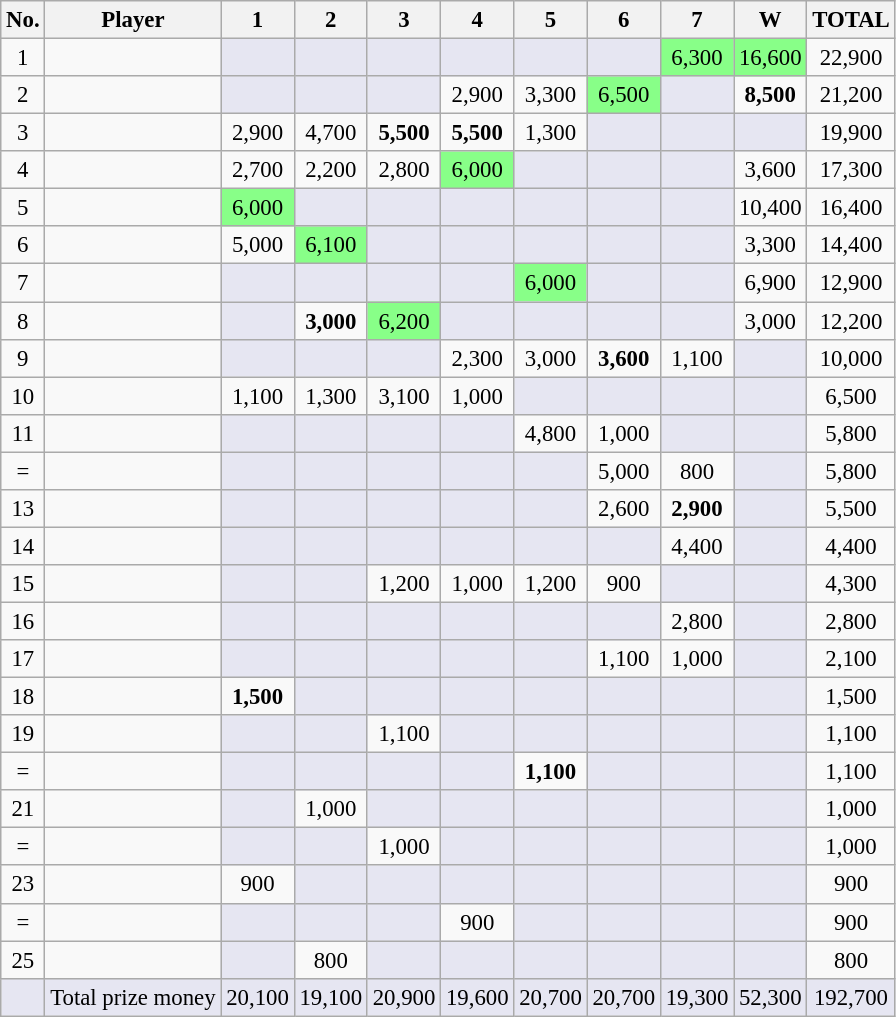<table class="wikitable sortable" style="text-align:center;font-size:95%">
<tr>
<th>No.</th>
<th>Player</th>
<th>1</th>
<th>2</th>
<th>3</th>
<th>4</th>
<th>5</th>
<th>6</th>
<th>7</th>
<th>W</th>
<th>TOTAL</th>
</tr>
<tr>
<td>1</td>
<td style="text-align:left;" data-sort-value="Ding, Junhui"></td>
<td style="background:#e6e6f2;"></td>
<td style="background:#e6e6f2;"></td>
<td style="background:#e6e6f2;"></td>
<td style="background:#e6e6f2;"></td>
<td style="background:#e6e6f2;"></td>
<td style="background:#e6e6f2;"></td>
<td style="background:#88ff88;">6,300</td>
<td style="background:#88ff88;">16,600</td>
<td>22,900</td>
</tr>
<tr>
<td>2</td>
<td style="text-align:left;" data-sort-value="Allen, Mark"></td>
<td style="background:#e6e6f2;"></td>
<td style="background:#e6e6f2;"></td>
<td style="background:#e6e6f2;"></td>
<td>2,900</td>
<td>3,300</td>
<td style="background:#88ff88;">6,500</td>
<td style="background:#e6e6f2;"></td>
<td><strong>8,500</strong></td>
<td>21,200</td>
</tr>
<tr>
<td>3</td>
<td style="text-align:left;" data-sort-value="Selby, Mark"></td>
<td>2,900</td>
<td>4,700</td>
<td><strong>5,500</strong></td>
<td><strong>5,500</strong></td>
<td>1,300</td>
<td style="background:#e6e6f2;"></td>
<td style="background:#e6e6f2;"></td>
<td style="background:#e6e6f2;"></td>
<td>19,900</td>
</tr>
<tr>
<td>4</td>
<td style="text-align:left;" data-sort-value="Davis, Mark"></td>
<td>2,700</td>
<td>2,200</td>
<td>2,800</td>
<td style="background:#88ff88;">6,000</td>
<td style="background:#e6e6f2;"></td>
<td style="background:#e6e6f2;"></td>
<td style="background:#e6e6f2;"></td>
<td>3,600</td>
<td>17,300</td>
</tr>
<tr>
<td>5</td>
<td style="text-align:left;" data-sort-value="Trump, Judd"></td>
<td style="background:#88ff88;">6,000</td>
<td style="background:#e6e6f2;"></td>
<td style="background:#e6e6f2;"></td>
<td style="background:#e6e6f2;"></td>
<td style="background:#e6e6f2;"></td>
<td style="background:#e6e6f2;"></td>
<td style="background:#e6e6f2;"></td>
<td>10,400</td>
<td>16,400</td>
</tr>
<tr>
<td>6</td>
<td style="text-align:left;" data-sort-value="Murphy, Shaun"></td>
<td>5,000</td>
<td style="background:#88ff88;">6,100</td>
<td style="background:#e6e6f2;"></td>
<td style="background:#e6e6f2;"></td>
<td style="background:#e6e6f2;"></td>
<td style="background:#e6e6f2;"></td>
<td style="background:#e6e6f2;"></td>
<td>3,300</td>
<td>14,400</td>
</tr>
<tr>
<td>7</td>
<td style="text-align:left;" data-sort-value="Hawkins, Barry"></td>
<td style="background:#e6e6f2;"></td>
<td style="background:#e6e6f2;"></td>
<td style="background:#e6e6f2;"></td>
<td style="background:#e6e6f2;"></td>
<td style="background:#88ff88;">6,000</td>
<td style="background:#e6e6f2;"></td>
<td style="background:#e6e6f2;"></td>
<td>6,900</td>
<td>12,900</td>
</tr>
<tr>
<td>8</td>
<td style="text-align:left;" data-sort-value="Robertson, Neil"></td>
<td style="background:#e6e6f2;"></td>
<td><strong>3,000</strong></td>
<td style="background:#88ff88;">6,200</td>
<td style="background:#e6e6f2;"></td>
<td style="background:#e6e6f2;"></td>
<td style="background:#e6e6f2;"></td>
<td style="background:#e6e6f2;"></td>
<td>3,000</td>
<td>12,200</td>
</tr>
<tr>
<td>9</td>
<td style="text-align:left;" data-sort-value="Ebdon, Peter"></td>
<td style="background:#e6e6f2;"></td>
<td style="background:#e6e6f2;"></td>
<td style="background:#e6e6f2;"></td>
<td>2,300</td>
<td>3,000</td>
<td><strong>3,600</strong></td>
<td>1,100</td>
<td style="background:#e6e6f2;"></td>
<td>10,000</td>
</tr>
<tr>
<td>10</td>
<td style="text-align:left;" data-sort-value="Stevens, Matthew"></td>
<td>1,100</td>
<td>1,300</td>
<td>3,100</td>
<td>1,000</td>
<td style="background:#e6e6f2;"></td>
<td style="background:#e6e6f2;"></td>
<td style="background:#e6e6f2;"></td>
<td style="background:#e6e6f2;"></td>
<td>6,500</td>
</tr>
<tr>
<td>11</td>
<td style="text-align:left;" data-sort-value="King, Mark"></td>
<td style="background:#e6e6f2;"></td>
<td style="background:#e6e6f2;"></td>
<td style="background:#e6e6f2;"></td>
<td style="background:#e6e6f2;"></td>
<td>4,800</td>
<td>1,000</td>
<td style="background:#e6e6f2;"></td>
<td style="background:#e6e6f2;"></td>
<td>5,800</td>
</tr>
<tr>
<td data-sort-value=12>=</td>
<td style="text-align:left;" data-sort-value="Dale, Dominic"></td>
<td style="background:#e6e6f2;"></td>
<td style="background:#e6e6f2;"></td>
<td style="background:#e6e6f2;"></td>
<td style="background:#e6e6f2;"></td>
<td style="background:#e6e6f2;"></td>
<td>5,000</td>
<td>800</td>
<td style="background:#e6e6f2;"></td>
<td>5,800</td>
</tr>
<tr>
<td>13</td>
<td style="text-align:left;" data-sort-value="Campbell, Marcus"></td>
<td style="background:#e6e6f2;"></td>
<td style="background:#e6e6f2;"></td>
<td style="background:#e6e6f2;"></td>
<td style="background:#e6e6f2;"></td>
<td style="background:#e6e6f2;"></td>
<td>2,600</td>
<td><strong>2,900</strong></td>
<td style="background:#e6e6f2;"></td>
<td>5,500</td>
</tr>
<tr>
<td>14</td>
<td style="text-align:left;" data-sort-value="Ford, Tom"></td>
<td style="background:#e6e6f2;"></td>
<td style="background:#e6e6f2;"></td>
<td style="background:#e6e6f2;"></td>
<td style="background:#e6e6f2;"></td>
<td style="background:#e6e6f2;"></td>
<td style="background:#e6e6f2;"></td>
<td>4,400</td>
<td style="background:#e6e6f2;"></td>
<td>4,400</td>
</tr>
<tr>
<td>15</td>
<td style="text-align:left;" data-sort-value="Cope, Jamie"></td>
<td style="background:#e6e6f2;"></td>
<td style="background:#e6e6f2;"></td>
<td>1,200</td>
<td>1,000</td>
<td>1,200</td>
<td>900</td>
<td style="background:#e6e6f2;"></td>
<td style="background:#e6e6f2;"></td>
<td>4,300</td>
</tr>
<tr>
<td>16</td>
<td style="text-align:left;" data-sort-value="Day, Ryan"></td>
<td style="background:#e6e6f2;"></td>
<td style="background:#e6e6f2;"></td>
<td style="background:#e6e6f2;"></td>
<td style="background:#e6e6f2;"></td>
<td style="background:#e6e6f2;"></td>
<td style="background:#e6e6f2;"></td>
<td>2,800</td>
<td style="background:#e6e6f2;"></td>
<td>2,800</td>
</tr>
<tr>
<td>17</td>
<td style="text-align:left;" data-sort-value="Perry, Joe"></td>
<td style="background:#e6e6f2;"></td>
<td style="background:#e6e6f2;"></td>
<td style="background:#e6e6f2;"></td>
<td style="background:#e6e6f2;"></td>
<td style="background:#e6e6f2;"></td>
<td>1,100</td>
<td>1,000</td>
<td style="background:#e6e6f2;"></td>
<td>2,100</td>
</tr>
<tr>
<td>18</td>
<td style="text-align:left;" data-sort-value="Higginson, Andrew"></td>
<td><strong>1,500</strong></td>
<td style="background:#e6e6f2;"></td>
<td style="background:#e6e6f2;"></td>
<td style="background:#e6e6f2;"></td>
<td style="background:#e6e6f2;"></td>
<td style="background:#e6e6f2;"></td>
<td style="background:#e6e6f2;"></td>
<td style="background:#e6e6f2;"></td>
<td>1,500</td>
</tr>
<tr>
<td>19</td>
<td style="text-align:left;" data-sort-value="Gould, Martin"></td>
<td style="background:#e6e6f2;"></td>
<td style="background:#e6e6f2;"></td>
<td>1,100</td>
<td style="background:#e6e6f2;"></td>
<td style="background:#e6e6f2;"></td>
<td style="background:#e6e6f2;"></td>
<td style="background:#e6e6f2;"></td>
<td style="background:#e6e6f2;"></td>
<td>1,100</td>
</tr>
<tr>
<td data-sort-value=20>=</td>
<td style="text-align:left;" data-sort-value="Walden, Ricky"></td>
<td style="background:#e6e6f2;"></td>
<td style="background:#e6e6f2;"></td>
<td style="background:#e6e6f2;"></td>
<td style="background:#e6e6f2;"></td>
<td><strong>1,100</strong></td>
<td style="background:#e6e6f2;"></td>
<td style="background:#e6e6f2;"></td>
<td style="background:#e6e6f2;"></td>
<td>1,100</td>
</tr>
<tr>
<td>21</td>
<td style="text-align:left;" data-sort-value="Bingham, Stuart"></td>
<td style="background:#e6e6f2;"></td>
<td>1,000</td>
<td style="background:#e6e6f2;"></td>
<td style="background:#e6e6f2;"></td>
<td style="background:#e6e6f2;"></td>
<td style="background:#e6e6f2;"></td>
<td style="background:#e6e6f2;"></td>
<td style="background:#e6e6f2;"></td>
<td>1,000</td>
</tr>
<tr>
<td data-sort-value=22>=</td>
<td style="text-align:left;" data-sort-value="Hendry, Stephen"></td>
<td style="background:#e6e6f2;"></td>
<td style="background:#e6e6f2;"></td>
<td>1,000</td>
<td style="background:#e6e6f2;"></td>
<td style="background:#e6e6f2;"></td>
<td style="background:#e6e6f2;"></td>
<td style="background:#e6e6f2;"></td>
<td style="background:#e6e6f2;"></td>
<td>1,000</td>
</tr>
<tr>
<td>23</td>
<td style="text-align:left;" data-sort-value="Carter, Ali"></td>
<td>900</td>
<td style="background:#e6e6f2;"></td>
<td style="background:#e6e6f2;"></td>
<td style="background:#e6e6f2;"></td>
<td style="background:#e6e6f2;"></td>
<td style="background:#e6e6f2;"></td>
<td style="background:#e6e6f2;"></td>
<td style="background:#e6e6f2;"></td>
<td>900</td>
</tr>
<tr>
<td data-sort-value=24>=</td>
<td style="text-align:left;" data-sort-value="Lee, Stephen"></td>
<td style="background:#e6e6f2;"></td>
<td style="background:#e6e6f2;"></td>
<td style="background:#e6e6f2;"></td>
<td>900</td>
<td style="background:#e6e6f2;"></td>
<td style="background:#e6e6f2;"></td>
<td style="background:#e6e6f2;"></td>
<td style="background:#e6e6f2;"></td>
<td>900</td>
</tr>
<tr>
<td>25</td>
<td style="text-align:left;" data-sort-value="Williams, Mark"></td>
<td style="background:#e6e6f2;"></td>
<td>800</td>
<td style="background:#e6e6f2;"></td>
<td style="background:#e6e6f2;"></td>
<td style="background:#e6e6f2;"></td>
<td style="background:#e6e6f2;"></td>
<td style="background:#e6e6f2;"></td>
<td style="background:#e6e6f2;"></td>
<td>800</td>
</tr>
<tr class=sortbottom>
<td style="background:#e6e6f2;"></td>
<td style="text-align:centre; background:#e6e6f2;">Total prize money</td>
<td style="background:#e6e6f2;">20,100</td>
<td style="background:#e6e6f2;">19,100</td>
<td style="background:#e6e6f2;">20,900</td>
<td style="background:#e6e6f2;">19,600</td>
<td style="background:#e6e6f2;">20,700</td>
<td style="background:#e6e6f2;">20,700</td>
<td style="background:#e6e6f2;">19,300</td>
<td style="background:#e6e6f2;">52,300</td>
<td style="background:#e6e6f2;">192,700</td>
</tr>
</table>
